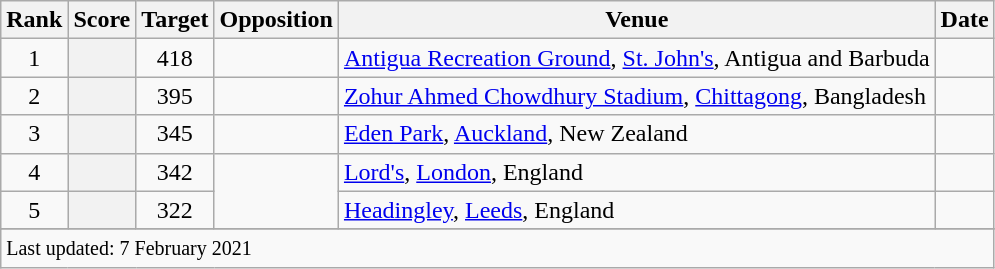<table class="wikitable plainrowheaders sortable">
<tr>
<th scope=col>Rank</th>
<th scope=col>Score</th>
<th scope=col>Target</th>
<th scope=col>Opposition</th>
<th scope=col>Venue</th>
<th scope=col>Date</th>
</tr>
<tr>
<td align=center>1</td>
<th scope=row style=text-align:center;></th>
<td align=center>418</td>
<td></td>
<td><a href='#'>Antigua Recreation Ground</a>, <a href='#'>St. John's</a>, Antigua and Barbuda</td>
<td></td>
</tr>
<tr>
<td align=center>2</td>
<th scope=row style=text-align:center;></th>
<td align=center>395</td>
<td></td>
<td><a href='#'>Zohur Ahmed Chowdhury Stadium</a>, <a href='#'>Chittagong</a>, Bangladesh</td>
<td></td>
</tr>
<tr>
<td align=center>3</td>
<th scope=row style=text-align:center;></th>
<td align=center>345</td>
<td></td>
<td><a href='#'>Eden Park</a>, <a href='#'>Auckland</a>, New Zealand</td>
<td></td>
</tr>
<tr>
<td align=center>4</td>
<th scope=row style=text-align:center;></th>
<td align=center>342</td>
<td rowspan=2></td>
<td><a href='#'>Lord's</a>, <a href='#'>London</a>, England</td>
<td></td>
</tr>
<tr>
<td align=center>5</td>
<th scope=row style=text-align:center;></th>
<td align=center>322</td>
<td><a href='#'>Headingley</a>, <a href='#'>Leeds</a>, England</td>
<td></td>
</tr>
<tr>
</tr>
<tr class=sortbottom>
<td colspan=6><small>Last updated: 7 February 2021</small></td>
</tr>
</table>
